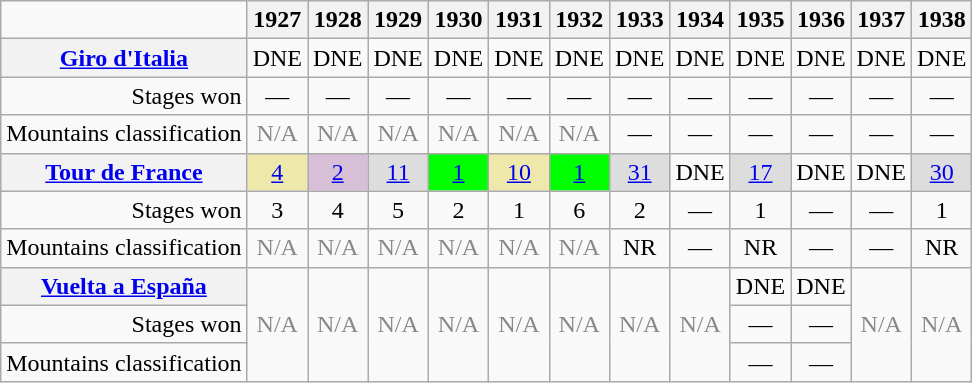<table class="wikitable">
<tr>
<td></td>
<th scope="col">1927</th>
<th scope="col">1928</th>
<th scope="col">1929</th>
<th scope="col">1930</th>
<th scope="col">1931</th>
<th scope="col">1932</th>
<th scope="col">1933</th>
<th scope="col">1934</th>
<th scope="col">1935</th>
<th scope="col">1936</th>
<th scope="col">1937</th>
<th scope="col">1938</th>
</tr>
<tr>
<th><a href='#'>Giro d'Italia</a></th>
<td align="center">DNE</td>
<td align="center">DNE</td>
<td align="center">DNE</td>
<td align="center">DNE</td>
<td align="center">DNE</td>
<td align="center">DNE</td>
<td align="center">DNE</td>
<td align="center">DNE</td>
<td align="center">DNE</td>
<td align="center">DNE</td>
<td align="center">DNE</td>
<td align="center">DNE</td>
</tr>
<tr>
<td align="right">Stages won</td>
<td align="center">—</td>
<td align="center">—</td>
<td align="center">—</td>
<td align="center">—</td>
<td align="center">—</td>
<td align="center">—</td>
<td align="center">—</td>
<td align="center">—</td>
<td align="center">—</td>
<td align="center">—</td>
<td align="center">—</td>
<td align="center">—</td>
</tr>
<tr>
<td align="right">Mountains classification</td>
<td align="center" style="color:#888888;">N/A</td>
<td align="center" style="color:#888888;">N/A</td>
<td align="center" style="color:#888888;">N/A</td>
<td align="center" style="color:#888888;">N/A</td>
<td align="center" style="color:#888888;">N/A</td>
<td align="center" style="color:#888888;">N/A</td>
<td align="center">—</td>
<td align="center">—</td>
<td align="center">—</td>
<td align="center">—</td>
<td align="center">—</td>
<td align="center">—</td>
</tr>
<tr>
<th><a href='#'>Tour de France</a></th>
<td align="center" style="background:#EEE8AA;"><a href='#'>4</a></td>
<td align="center" style="background:#D8BFD8;"><a href='#'>2</a></td>
<td align="center" style="background:#DDDDDD;"><a href='#'>11</a></td>
<td align="center" style="background:#00ff00;"><a href='#'>1</a></td>
<td align="center" style="background:#EEE8AA;"><a href='#'>10</a></td>
<td align="center" style="background:#00ff00;"><a href='#'>1</a></td>
<td align="center" style="background:#DDDDDD;"><a href='#'>31</a></td>
<td align="center">DNE</td>
<td align="center" style="background:#DDDDDD;"><a href='#'>17</a></td>
<td align="center">DNE</td>
<td align="center">DNE</td>
<td align="center" style="background:#DDDDDD;"><a href='#'>30</a></td>
</tr>
<tr>
<td align="right">Stages won</td>
<td align="center">3</td>
<td align="center">4</td>
<td align="center">5</td>
<td align="center">2</td>
<td align="center">1</td>
<td align="center">6</td>
<td align="center">2</td>
<td align="center">—</td>
<td align="center">1</td>
<td align="center">—</td>
<td align="center">—</td>
<td align="center">1</td>
</tr>
<tr>
<td align="right">Mountains classification</td>
<td align="center" style="color:#888888;">N/A</td>
<td align="center" style="color:#888888;">N/A</td>
<td align="center" style="color:#888888;">N/A</td>
<td align="center" style="color:#888888;">N/A</td>
<td align="center" style="color:#888888;">N/A</td>
<td align="center" style="color:#888888;">N/A</td>
<td align="center">NR</td>
<td align="center">—</td>
<td align="center">NR</td>
<td align="center">—</td>
<td align="center">—</td>
<td align="center">NR</td>
</tr>
<tr>
<th><a href='#'>Vuelta a España</a></th>
<td rowspan=3 align="center" style="color:#888888;">N/A</td>
<td rowspan=3 align="center" style="color:#888888;">N/A</td>
<td rowspan=3 align="center" style="color:#888888;">N/A</td>
<td rowspan=3 align="center" style="color:#888888;">N/A</td>
<td rowspan=3 align="center" style="color:#888888;">N/A</td>
<td rowspan=3 align="center" style="color:#888888;">N/A</td>
<td rowspan=3 align="center" style="color:#888888;">N/A</td>
<td rowspan=3 align="center" style="color:#888888;">N/A</td>
<td align="center">DNE</td>
<td align="center">DNE</td>
<td rowspan=3 align="center" style="color:#888888;">N/A</td>
<td rowspan=3 align="center" style="color:#888888;">N/A</td>
</tr>
<tr>
<td align="right">Stages won</td>
<td align="center">—</td>
<td align="center">—</td>
</tr>
<tr>
<td align="right">Mountains classification</td>
<td align="center">—</td>
<td align="center">—</td>
</tr>
</table>
